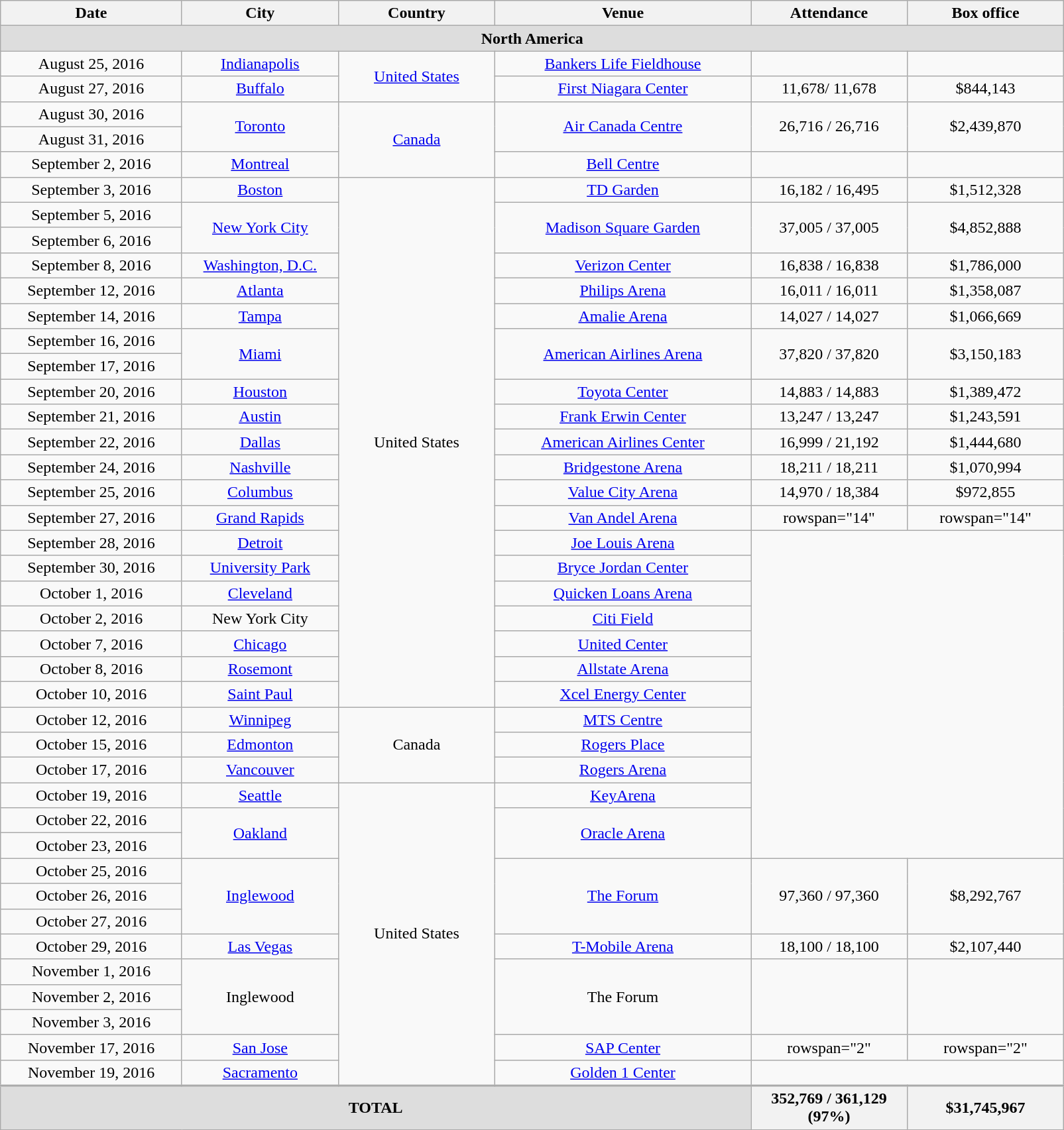<table class="wikitable" style="text-align:center;">
<tr>
<th width="175">Date</th>
<th width="150">City</th>
<th width="150">Country</th>
<th width="250">Venue</th>
<th width="150">Attendance</th>
<th width="150">Box office</th>
</tr>
<tr>
<td colspan="6" style="background:#ddd;"><strong>North America</strong></td>
</tr>
<tr>
<td>August 25, 2016</td>
<td><a href='#'>Indianapolis</a></td>
<td rowspan="2"><a href='#'>United States</a></td>
<td><a href='#'>Bankers Life Fieldhouse</a></td>
<td></td>
<td></td>
</tr>
<tr>
<td>August 27, 2016</td>
<td><a href='#'>Buffalo</a></td>
<td><a href='#'>First Niagara Center</a></td>
<td>11,678/ 11,678</td>
<td>$844,143</td>
</tr>
<tr>
<td>August 30, 2016</td>
<td rowspan="2"><a href='#'>Toronto</a></td>
<td rowspan="3"><a href='#'>Canada</a></td>
<td rowspan="2"><a href='#'>Air Canada Centre</a></td>
<td rowspan="2">26,716 / 26,716</td>
<td rowspan="2">$2,439,870</td>
</tr>
<tr>
<td>August 31, 2016</td>
</tr>
<tr>
<td>September 2, 2016</td>
<td><a href='#'>Montreal</a></td>
<td><a href='#'>Bell Centre</a></td>
<td></td>
<td></td>
</tr>
<tr>
<td>September 3, 2016</td>
<td><a href='#'>Boston</a></td>
<td rowspan="21">United States</td>
<td><a href='#'>TD Garden</a></td>
<td>16,182 / 16,495</td>
<td>$1,512,328</td>
</tr>
<tr>
<td>September 5, 2016</td>
<td rowspan="2"><a href='#'>New York City</a></td>
<td rowspan="2"><a href='#'>Madison Square Garden</a></td>
<td rowspan="2">37,005 / 37,005</td>
<td rowspan="2">$4,852,888</td>
</tr>
<tr>
<td>September 6, 2016</td>
</tr>
<tr>
<td>September 8, 2016</td>
<td><a href='#'>Washington, D.C.</a></td>
<td><a href='#'>Verizon Center</a></td>
<td>16,838 / 16,838</td>
<td>$1,786,000</td>
</tr>
<tr>
<td>September 12, 2016</td>
<td><a href='#'>Atlanta</a></td>
<td><a href='#'>Philips Arena</a></td>
<td>16,011 / 16,011</td>
<td>$1,358,087</td>
</tr>
<tr>
<td>September 14, 2016</td>
<td><a href='#'>Tampa</a></td>
<td><a href='#'>Amalie Arena</a></td>
<td>14,027 / 14,027</td>
<td>$1,066,669</td>
</tr>
<tr>
<td>September 16, 2016</td>
<td rowspan="2"><a href='#'>Miami</a></td>
<td rowspan="2"><a href='#'>American Airlines Arena</a></td>
<td rowspan="2">37,820 / 37,820</td>
<td rowspan="2">$3,150,183</td>
</tr>
<tr>
<td>September 17, 2016</td>
</tr>
<tr>
<td>September 20, 2016</td>
<td><a href='#'>Houston</a></td>
<td><a href='#'>Toyota Center</a></td>
<td>14,883 / 14,883</td>
<td>$1,389,472</td>
</tr>
<tr>
<td>September 21, 2016</td>
<td><a href='#'>Austin</a></td>
<td><a href='#'>Frank Erwin Center</a></td>
<td>13,247 / 13,247</td>
<td>$1,243,591</td>
</tr>
<tr>
<td>September 22, 2016</td>
<td><a href='#'>Dallas</a></td>
<td><a href='#'>American Airlines Center</a></td>
<td>16,999 / 21,192</td>
<td>$1,444,680</td>
</tr>
<tr>
<td>September 24, 2016</td>
<td><a href='#'>Nashville</a></td>
<td><a href='#'>Bridgestone Arena</a></td>
<td>18,211 / 18,211</td>
<td>$1,070,994</td>
</tr>
<tr>
<td>September 25, 2016</td>
<td><a href='#'>Columbus</a></td>
<td><a href='#'>Value City Arena</a></td>
<td>14,970 / 18,384</td>
<td>$972,855</td>
</tr>
<tr>
<td>September 27, 2016</td>
<td><a href='#'>Grand Rapids</a></td>
<td><a href='#'>Van Andel Arena</a></td>
<td>rowspan="14" </td>
<td>rowspan="14" </td>
</tr>
<tr>
<td>September 28, 2016</td>
<td><a href='#'>Detroit</a></td>
<td><a href='#'>Joe Louis Arena</a></td>
</tr>
<tr>
<td>September 30, 2016</td>
<td><a href='#'>University Park</a></td>
<td><a href='#'>Bryce Jordan Center</a></td>
</tr>
<tr>
<td>October 1, 2016</td>
<td><a href='#'>Cleveland</a></td>
<td><a href='#'>Quicken Loans Arena</a></td>
</tr>
<tr>
<td>October 2, 2016</td>
<td>New York City</td>
<td><a href='#'>Citi Field</a></td>
</tr>
<tr>
<td>October 7, 2016</td>
<td><a href='#'>Chicago</a></td>
<td><a href='#'>United Center</a></td>
</tr>
<tr>
<td>October 8, 2016</td>
<td><a href='#'>Rosemont</a></td>
<td><a href='#'>Allstate Arena</a></td>
</tr>
<tr>
<td>October 10, 2016</td>
<td><a href='#'>Saint Paul</a></td>
<td><a href='#'>Xcel Energy Center</a></td>
</tr>
<tr>
<td>October 12, 2016</td>
<td><a href='#'>Winnipeg</a></td>
<td rowspan="3">Canada</td>
<td><a href='#'>MTS Centre</a></td>
</tr>
<tr>
<td>October 15, 2016</td>
<td><a href='#'>Edmonton</a></td>
<td><a href='#'>Rogers Place</a></td>
</tr>
<tr>
<td>October 17, 2016</td>
<td><a href='#'>Vancouver</a></td>
<td><a href='#'>Rogers Arena</a></td>
</tr>
<tr>
<td>October 19, 2016</td>
<td><a href='#'>Seattle</a></td>
<td rowspan="12">United States</td>
<td><a href='#'>KeyArena</a></td>
</tr>
<tr>
<td>October 22, 2016</td>
<td rowspan="2"><a href='#'>Oakland</a></td>
<td rowspan="2"><a href='#'>Oracle Arena</a></td>
</tr>
<tr>
<td>October 23, 2016</td>
</tr>
<tr>
<td>October 25, 2016</td>
<td rowspan="3"><a href='#'>Inglewood</a></td>
<td rowspan="3"><a href='#'>The Forum</a></td>
<td rowspan="3">97,360 / 97,360</td>
<td rowspan="3">$8,292,767</td>
</tr>
<tr>
<td>October 26, 2016</td>
</tr>
<tr>
<td>October 27, 2016</td>
</tr>
<tr>
<td>October 29, 2016</td>
<td><a href='#'>Las Vegas</a></td>
<td><a href='#'>T-Mobile Arena</a></td>
<td>18,100 / 18,100</td>
<td>$2,107,440</td>
</tr>
<tr>
<td>November 1, 2016</td>
<td rowspan="3">Inglewood</td>
<td rowspan="3">The Forum</td>
<td rowspan="3"></td>
<td rowspan="3"></td>
</tr>
<tr>
<td>November 2, 2016</td>
</tr>
<tr>
<td>November 3, 2016</td>
</tr>
<tr>
<td>November 17, 2016</td>
<td><a href='#'>San Jose</a></td>
<td><a href='#'>SAP Center</a></td>
<td>rowspan="2" </td>
<td>rowspan="2" </td>
</tr>
<tr>
<td>November 19, 2016</td>
<td><a href='#'>Sacramento</a></td>
<td><a href='#'>Golden 1 Center</a></td>
</tr>
<tr style="border-top:2px solid #aaaaaa">
<th colspan="4" style="background:#ddd;">TOTAL</th>
<th>352,769 / 361,129 (97%)</th>
<th>$31,745,967</th>
</tr>
</table>
